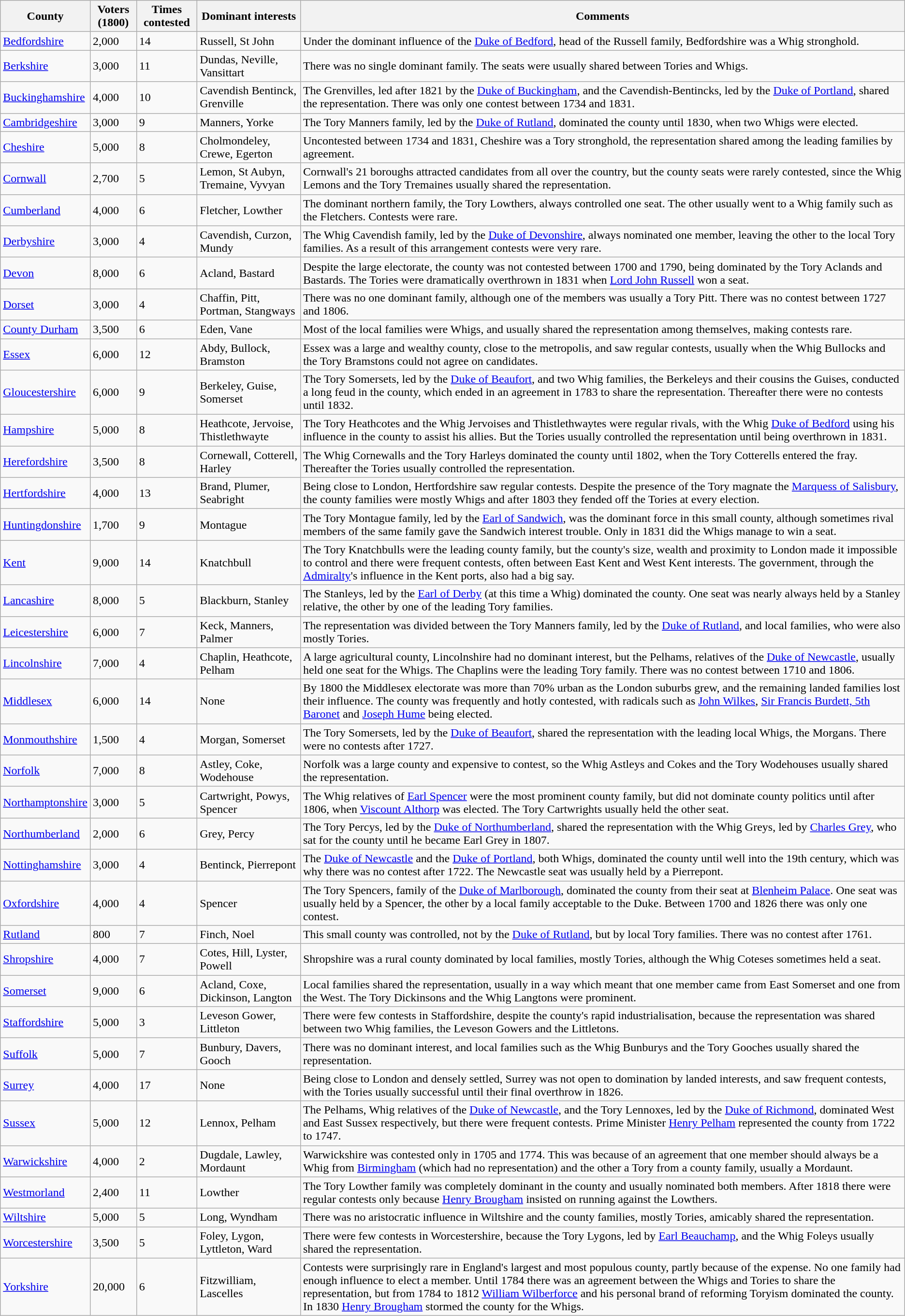<table class="wikitable sortable">
<tr>
<th>County</th>
<th>Voters (1800)</th>
<th>Times contested</th>
<th>Dominant interests</th>
<th>Comments</th>
</tr>
<tr>
<td><a href='#'>Bedfordshire</a></td>
<td>2,000</td>
<td>14</td>
<td>Russell, St John</td>
<td>Under the dominant influence of the <a href='#'>Duke of Bedford</a>, head of the Russell family, Bedfordshire was a Whig stronghold.</td>
</tr>
<tr>
<td><a href='#'>Berkshire</a></td>
<td>3,000</td>
<td>11</td>
<td>Dundas, Neville, Vansittart</td>
<td>There was no single dominant family. The seats were usually shared between Tories and Whigs.</td>
</tr>
<tr>
<td><a href='#'>Buckinghamshire</a></td>
<td>4,000</td>
<td>10</td>
<td>Cavendish Bentinck, Grenville</td>
<td>The Grenvilles, led after 1821 by the <a href='#'>Duke of Buckingham</a>, and the Cavendish-Bentincks, led by the <a href='#'>Duke of Portland</a>, shared the representation. There was only one contest between 1734 and 1831.</td>
</tr>
<tr>
<td><a href='#'>Cambridgeshire</a></td>
<td>3,000</td>
<td>9</td>
<td>Manners, Yorke</td>
<td>The Tory Manners family, led by the <a href='#'>Duke of Rutland</a>, dominated the county until 1830, when two Whigs were elected.</td>
</tr>
<tr>
<td><a href='#'>Cheshire</a></td>
<td>5,000</td>
<td>8</td>
<td>Cholmondeley, Crewe, Egerton</td>
<td>Uncontested between 1734 and 1831, Cheshire was a Tory stronghold, the representation shared among the leading families by agreement.</td>
</tr>
<tr>
<td><a href='#'>Cornwall</a></td>
<td>2,700</td>
<td>5</td>
<td>Lemon, St Aubyn, Tremaine, Vyvyan</td>
<td>Cornwall's 21 boroughs attracted candidates from all over the country, but the county seats were rarely contested, since the Whig Lemons and the Tory Tremaines usually shared the representation.</td>
</tr>
<tr>
<td><a href='#'>Cumberland</a></td>
<td>4,000</td>
<td>6</td>
<td>Fletcher, Lowther</td>
<td>The dominant northern family, the Tory Lowthers, always controlled one seat. The other usually went to a Whig family such as the Fletchers. Contests were rare.</td>
</tr>
<tr>
<td><a href='#'>Derbyshire</a></td>
<td>3,000</td>
<td>4</td>
<td>Cavendish, Curzon, Mundy</td>
<td>The Whig Cavendish family, led by the <a href='#'>Duke of Devonshire</a>, always nominated one member, leaving the other to the local Tory families. As a result of this arrangement contests were very rare.</td>
</tr>
<tr>
<td><a href='#'>Devon</a></td>
<td>8,000</td>
<td>6</td>
<td>Acland, Bastard</td>
<td>Despite the large electorate, the county was not contested between 1700 and 1790, being dominated by the Tory Aclands and Bastards. The Tories were dramatically overthrown in 1831 when <a href='#'>Lord John Russell</a> won a seat.</td>
</tr>
<tr>
<td><a href='#'>Dorset</a></td>
<td>3,000</td>
<td>4</td>
<td>Chaffin, Pitt, Portman, Stangways</td>
<td>There was no one dominant family, although one of the members was usually a Tory Pitt. There was no contest between 1727 and 1806.</td>
</tr>
<tr>
<td><a href='#'>County Durham</a></td>
<td>3,500</td>
<td>6</td>
<td>Eden, Vane</td>
<td>Most of the local families were Whigs, and usually shared the representation among themselves, making contests rare.</td>
</tr>
<tr>
<td><a href='#'>Essex</a></td>
<td>6,000</td>
<td>12</td>
<td>Abdy, Bullock, Bramston</td>
<td>Essex was a large and wealthy county, close to the metropolis, and saw regular contests, usually when the Whig Bullocks and the Tory Bramstons could not agree on candidates.</td>
</tr>
<tr>
<td><a href='#'>Gloucestershire</a></td>
<td>6,000</td>
<td>9</td>
<td>Berkeley, Guise, Somerset</td>
<td>The Tory Somersets, led by the <a href='#'>Duke of Beaufort</a>, and two Whig families, the Berkeleys and their cousins the Guises, conducted a long feud in the county, which ended in an agreement in 1783 to share the representation. Thereafter there were no contests until 1832.</td>
</tr>
<tr>
<td><a href='#'>Hampshire</a></td>
<td>5,000</td>
<td>8</td>
<td>Heathcote, Jervoise, Thistlethwayte</td>
<td>The Tory Heathcotes and the Whig Jervoises and Thistlethwaytes were regular rivals, with the Whig <a href='#'>Duke of Bedford</a> using his influence in the county to assist his allies. But the Tories usually controlled the representation until being overthrown in 1831.</td>
</tr>
<tr>
<td><a href='#'>Herefordshire</a></td>
<td>3,500</td>
<td>8</td>
<td>Cornewall, Cotterell, Harley</td>
<td>The Whig Cornewalls and the Tory Harleys dominated the county until 1802, when the Tory Cotterells entered the fray. Thereafter the Tories usually controlled the representation.</td>
</tr>
<tr>
<td><a href='#'>Hertfordshire</a></td>
<td>4,000</td>
<td>13</td>
<td>Brand, Plumer, Seabright</td>
<td>Being close to London, Hertfordshire saw regular contests. Despite the presence of the Tory magnate the <a href='#'>Marquess of Salisbury</a>, the county families were mostly Whigs and after 1803 they fended off the Tories at every election.</td>
</tr>
<tr>
<td><a href='#'>Huntingdonshire</a></td>
<td>1,700</td>
<td>9</td>
<td>Montague</td>
<td>The Tory Montague family, led by the <a href='#'>Earl of Sandwich</a>, was the dominant force in this small county, although sometimes rival members of the same family gave the Sandwich interest trouble. Only in 1831 did the Whigs manage to win a seat.</td>
</tr>
<tr>
<td><a href='#'>Kent</a></td>
<td>9,000</td>
<td>14</td>
<td>Knatchbull</td>
<td>The Tory Knatchbulls were the leading county family, but the county's size, wealth and proximity to London made it impossible to control and there were frequent contests, often between East Kent and West Kent interests. The government, through the <a href='#'>Admiralty</a>'s influence in the Kent ports, also had a big say.</td>
</tr>
<tr>
<td><a href='#'>Lancashire</a></td>
<td>8,000</td>
<td>5</td>
<td>Blackburn, Stanley</td>
<td>The Stanleys, led by the <a href='#'>Earl of Derby</a> (at this time a Whig) dominated the county. One seat was nearly always held by a Stanley relative, the other by one of the leading Tory families.</td>
</tr>
<tr>
<td><a href='#'>Leicestershire</a></td>
<td>6,000</td>
<td>7</td>
<td>Keck, Manners, Palmer</td>
<td>The representation was divided between the Tory Manners family, led by the <a href='#'>Duke of Rutland</a>, and local families, who were also mostly Tories.</td>
</tr>
<tr>
<td><a href='#'>Lincolnshire</a></td>
<td>7,000</td>
<td>4</td>
<td>Chaplin, Heathcote, Pelham</td>
<td>A large agricultural county, Lincolnshire had no dominant interest, but the Pelhams, relatives of the <a href='#'>Duke of Newcastle</a>, usually held one seat for the Whigs. The Chaplins were the leading Tory family. There was no contest between 1710 and 1806.</td>
</tr>
<tr>
<td><a href='#'>Middlesex</a></td>
<td>6,000</td>
<td>14</td>
<td>None</td>
<td>By 1800 the Middlesex electorate was more than 70% urban as the London suburbs grew, and the remaining landed families lost their influence. The county was frequently and hotly contested, with radicals such as <a href='#'>John Wilkes</a>, <a href='#'>Sir Francis Burdett, 5th Baronet</a> and <a href='#'>Joseph Hume</a> being elected.</td>
</tr>
<tr>
<td><a href='#'>Monmouthshire</a></td>
<td>1,500</td>
<td>4</td>
<td>Morgan, Somerset</td>
<td>The Tory Somersets, led by the <a href='#'>Duke of Beaufort</a>, shared the representation with the leading local Whigs, the Morgans. There were no contests after 1727.</td>
</tr>
<tr>
<td><a href='#'>Norfolk</a></td>
<td>7,000</td>
<td>8</td>
<td>Astley, Coke, Wodehouse</td>
<td>Norfolk was a large county and expensive to contest, so the Whig Astleys and Cokes and the Tory Wodehouses usually shared the representation.</td>
</tr>
<tr>
<td><a href='#'>Northamptonshire</a></td>
<td>3,000</td>
<td>5</td>
<td>Cartwright, Powys, Spencer</td>
<td>The Whig relatives of <a href='#'>Earl Spencer</a> were the most prominent county family, but did not dominate county politics until after 1806, when <a href='#'>Viscount Althorp</a> was elected. The Tory Cartwrights usually held the other seat.</td>
</tr>
<tr>
<td><a href='#'>Northumberland</a></td>
<td>2,000</td>
<td>6</td>
<td>Grey, Percy</td>
<td>The Tory Percys, led by the <a href='#'>Duke of Northumberland</a>, shared the representation with the Whig Greys, led by <a href='#'>Charles Grey</a>, who sat for the county until he became Earl Grey in 1807.</td>
</tr>
<tr>
<td><a href='#'>Nottinghamshire</a></td>
<td>3,000</td>
<td>4</td>
<td>Bentinck, Pierrepont</td>
<td>The <a href='#'>Duke of Newcastle</a> and the <a href='#'>Duke of Portland</a>, both Whigs, dominated the county until well into the 19th century, which was why there was no contest after 1722. The Newcastle seat was usually held by a Pierrepont.</td>
</tr>
<tr>
<td><a href='#'>Oxfordshire</a></td>
<td>4,000</td>
<td>4</td>
<td>Spencer</td>
<td>The Tory Spencers, family of the <a href='#'>Duke of Marlborough</a>, dominated the county from their seat at <a href='#'>Blenheim Palace</a>. One seat was usually held by a Spencer, the other by a local family acceptable to the Duke. Between 1700 and 1826 there was only one contest.</td>
</tr>
<tr>
<td><a href='#'>Rutland</a></td>
<td>800</td>
<td>7</td>
<td>Finch, Noel</td>
<td>This small county was controlled, not by the <a href='#'>Duke of Rutland</a>, but by local Tory families. There was no contest after 1761.</td>
</tr>
<tr>
<td><a href='#'>Shropshire</a></td>
<td>4,000</td>
<td>7</td>
<td>Cotes, Hill, Lyster, Powell</td>
<td>Shropshire was a rural county dominated by local families, mostly Tories, although the Whig Coteses sometimes held a seat.</td>
</tr>
<tr>
<td><a href='#'>Somerset</a></td>
<td>9,000</td>
<td>6</td>
<td>Acland, Coxe, Dickinson, Langton</td>
<td>Local families shared the representation, usually in a way which meant that one member came from East Somerset and one from the West. The Tory Dickinsons and the Whig Langtons were prominent.</td>
</tr>
<tr>
<td><a href='#'>Staffordshire</a></td>
<td>5,000</td>
<td>3</td>
<td>Leveson Gower, Littleton</td>
<td>There were few contests in Staffordshire, despite the county's rapid industrialisation, because the representation was shared between two Whig families, the Leveson Gowers and the Littletons.</td>
</tr>
<tr>
<td><a href='#'>Suffolk</a></td>
<td>5,000</td>
<td>7</td>
<td>Bunbury, Davers, Gooch</td>
<td>There was no dominant interest, and local families such as the Whig Bunburys and the Tory Gooches usually shared the representation.</td>
</tr>
<tr>
<td><a href='#'>Surrey</a></td>
<td>4,000</td>
<td>17</td>
<td>None</td>
<td>Being close to London and densely settled, Surrey was not open to domination by landed interests, and saw frequent contests, with the Tories usually successful until their final overthrow in 1826.</td>
</tr>
<tr>
<td><a href='#'>Sussex</a></td>
<td>5,000</td>
<td>12</td>
<td>Lennox, Pelham</td>
<td>The Pelhams, Whig relatives of the <a href='#'>Duke of Newcastle</a>, and the Tory Lennoxes, led by the <a href='#'>Duke of Richmond</a>, dominated West and East Sussex respectively, but there were frequent contests. Prime Minister <a href='#'>Henry Pelham</a> represented the county from 1722 to 1747.</td>
</tr>
<tr>
<td><a href='#'>Warwickshire</a></td>
<td>4,000</td>
<td>2</td>
<td>Dugdale, Lawley, Mordaunt</td>
<td>Warwickshire was contested only in 1705 and 1774. This was because of an agreement that one member should always be a Whig from <a href='#'>Birmingham</a> (which had no representation) and the other a Tory from a county family, usually a Mordaunt.</td>
</tr>
<tr>
<td><a href='#'>Westmorland</a></td>
<td>2,400</td>
<td>11</td>
<td>Lowther</td>
<td>The Tory Lowther family was completely dominant in the county and usually nominated both members. After 1818 there were regular contests only because <a href='#'>Henry Brougham</a> insisted on running against the Lowthers.</td>
</tr>
<tr>
<td><a href='#'>Wiltshire</a></td>
<td>5,000</td>
<td>5</td>
<td>Long, Wyndham</td>
<td>There was no aristocratic influence in Wiltshire and the county families, mostly Tories, amicably shared the representation.</td>
</tr>
<tr>
<td><a href='#'>Worcestershire</a></td>
<td>3,500</td>
<td>5</td>
<td>Foley, Lygon, Lyttleton, Ward</td>
<td>There were few contests in Worcestershire, because the Tory Lygons, led by <a href='#'>Earl Beauchamp</a>, and the Whig Foleys usually shared the representation.</td>
</tr>
<tr>
<td><a href='#'>Yorkshire</a></td>
<td>20,000</td>
<td>6</td>
<td>Fitzwilliam, Lascelles</td>
<td>Contests were surprisingly rare in England's largest and most populous county, partly because of the expense. No one family had enough influence to elect a member. Until 1784 there was an agreement between the Whigs and Tories to share the representation, but from 1784 to 1812 <a href='#'>William Wilberforce</a> and his personal brand of reforming Toryism dominated the county. In 1830 <a href='#'>Henry Brougham</a> stormed the county for the Whigs.</td>
</tr>
</table>
